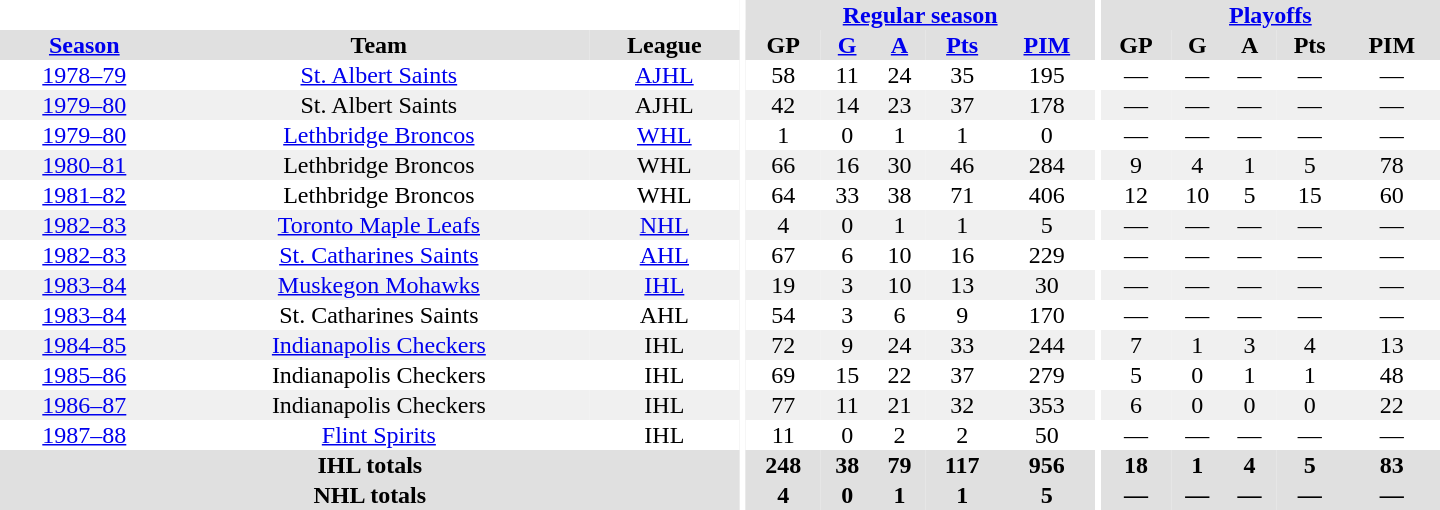<table border="0" cellpadding="1" cellspacing="0" style="text-align:center; width:60em">
<tr bgcolor="#e0e0e0">
<th colspan="3" bgcolor="#ffffff"></th>
<th rowspan="100" bgcolor="#ffffff"></th>
<th colspan="5"><a href='#'>Regular season</a></th>
<th rowspan="100" bgcolor="#ffffff"></th>
<th colspan="5"><a href='#'>Playoffs</a></th>
</tr>
<tr bgcolor="#e0e0e0">
<th><a href='#'>Season</a></th>
<th>Team</th>
<th>League</th>
<th>GP</th>
<th><a href='#'>G</a></th>
<th><a href='#'>A</a></th>
<th><a href='#'>Pts</a></th>
<th><a href='#'>PIM</a></th>
<th>GP</th>
<th>G</th>
<th>A</th>
<th>Pts</th>
<th>PIM</th>
</tr>
<tr>
<td><a href='#'>1978–79</a></td>
<td><a href='#'>St. Albert Saints</a></td>
<td><a href='#'>AJHL</a></td>
<td>58</td>
<td>11</td>
<td>24</td>
<td>35</td>
<td>195</td>
<td>—</td>
<td>—</td>
<td>—</td>
<td>—</td>
<td>—</td>
</tr>
<tr bgcolor="#f0f0f0">
<td><a href='#'>1979–80</a></td>
<td>St. Albert Saints</td>
<td>AJHL</td>
<td>42</td>
<td>14</td>
<td>23</td>
<td>37</td>
<td>178</td>
<td>—</td>
<td>—</td>
<td>—</td>
<td>—</td>
<td>—</td>
</tr>
<tr>
<td><a href='#'>1979–80</a></td>
<td><a href='#'>Lethbridge Broncos</a></td>
<td><a href='#'>WHL</a></td>
<td>1</td>
<td>0</td>
<td>1</td>
<td>1</td>
<td>0</td>
<td>—</td>
<td>—</td>
<td>—</td>
<td>—</td>
<td>—</td>
</tr>
<tr bgcolor="#f0f0f0">
<td><a href='#'>1980–81</a></td>
<td>Lethbridge Broncos</td>
<td>WHL</td>
<td>66</td>
<td>16</td>
<td>30</td>
<td>46</td>
<td>284</td>
<td>9</td>
<td>4</td>
<td>1</td>
<td>5</td>
<td>78</td>
</tr>
<tr>
<td><a href='#'>1981–82</a></td>
<td>Lethbridge Broncos</td>
<td>WHL</td>
<td>64</td>
<td>33</td>
<td>38</td>
<td>71</td>
<td>406</td>
<td>12</td>
<td>10</td>
<td>5</td>
<td>15</td>
<td>60</td>
</tr>
<tr bgcolor="#f0f0f0">
<td><a href='#'>1982–83</a></td>
<td><a href='#'>Toronto Maple Leafs</a></td>
<td><a href='#'>NHL</a></td>
<td>4</td>
<td>0</td>
<td>1</td>
<td>1</td>
<td>5</td>
<td>—</td>
<td>—</td>
<td>—</td>
<td>—</td>
<td>—</td>
</tr>
<tr>
<td><a href='#'>1982–83</a></td>
<td><a href='#'>St. Catharines Saints</a></td>
<td><a href='#'>AHL</a></td>
<td>67</td>
<td>6</td>
<td>10</td>
<td>16</td>
<td>229</td>
<td>—</td>
<td>—</td>
<td>—</td>
<td>—</td>
<td>—</td>
</tr>
<tr bgcolor="#f0f0f0">
<td><a href='#'>1983–84</a></td>
<td><a href='#'>Muskegon Mohawks</a></td>
<td><a href='#'>IHL</a></td>
<td>19</td>
<td>3</td>
<td>10</td>
<td>13</td>
<td>30</td>
<td>—</td>
<td>—</td>
<td>—</td>
<td>—</td>
<td>—</td>
</tr>
<tr>
<td><a href='#'>1983–84</a></td>
<td>St. Catharines Saints</td>
<td>AHL</td>
<td>54</td>
<td>3</td>
<td>6</td>
<td>9</td>
<td>170</td>
<td>—</td>
<td>—</td>
<td>—</td>
<td>—</td>
<td>—</td>
</tr>
<tr bgcolor="#f0f0f0">
<td><a href='#'>1984–85</a></td>
<td><a href='#'>Indianapolis Checkers</a></td>
<td>IHL</td>
<td>72</td>
<td>9</td>
<td>24</td>
<td>33</td>
<td>244</td>
<td>7</td>
<td>1</td>
<td>3</td>
<td>4</td>
<td>13</td>
</tr>
<tr>
<td><a href='#'>1985–86</a></td>
<td>Indianapolis Checkers</td>
<td>IHL</td>
<td>69</td>
<td>15</td>
<td>22</td>
<td>37</td>
<td>279</td>
<td>5</td>
<td>0</td>
<td>1</td>
<td>1</td>
<td>48</td>
</tr>
<tr bgcolor="#f0f0f0">
<td><a href='#'>1986–87</a></td>
<td>Indianapolis Checkers</td>
<td>IHL</td>
<td>77</td>
<td>11</td>
<td>21</td>
<td>32</td>
<td>353</td>
<td>6</td>
<td>0</td>
<td>0</td>
<td>0</td>
<td>22</td>
</tr>
<tr>
<td><a href='#'>1987–88</a></td>
<td><a href='#'>Flint Spirits</a></td>
<td>IHL</td>
<td>11</td>
<td>0</td>
<td>2</td>
<td>2</td>
<td>50</td>
<td>—</td>
<td>—</td>
<td>—</td>
<td>—</td>
<td>—</td>
</tr>
<tr bgcolor="#e0e0e0">
<th colspan="3">IHL totals</th>
<th>248</th>
<th>38</th>
<th>79</th>
<th>117</th>
<th>956</th>
<th>18</th>
<th>1</th>
<th>4</th>
<th>5</th>
<th>83</th>
</tr>
<tr bgcolor="#e0e0e0">
<th colspan="3">NHL totals</th>
<th>4</th>
<th>0</th>
<th>1</th>
<th>1</th>
<th>5</th>
<th>—</th>
<th>—</th>
<th>—</th>
<th>—</th>
<th>—</th>
</tr>
</table>
